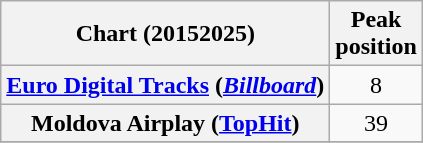<table class="wikitable sortable plainrowheaders" style="text-align:center">
<tr>
<th scope="col">Chart (20152025)</th>
<th scope="col">Peak<br>position</th>
</tr>
<tr>
<th scope="row"><a href='#'>Euro Digital Tracks</a> (<a href='#'><em>Billboard</em></a>)</th>
<td>8</td>
</tr>
<tr>
<th scope="row">Moldova Airplay (<a href='#'>TopHit</a>)</th>
<td>39</td>
</tr>
<tr>
</tr>
</table>
